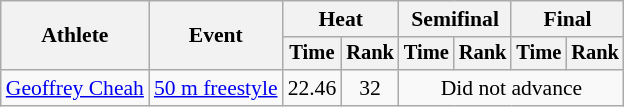<table class=wikitable style="font-size:90%">
<tr>
<th rowspan="2">Athlete</th>
<th rowspan="2">Event</th>
<th colspan="2">Heat</th>
<th colspan="2">Semifinal</th>
<th colspan="2">Final</th>
</tr>
<tr style="font-size:95%">
<th>Time</th>
<th>Rank</th>
<th>Time</th>
<th>Rank</th>
<th>Time</th>
<th>Rank</th>
</tr>
<tr align=center>
<td align=left><a href='#'>Geoffrey Cheah</a></td>
<td align=left><a href='#'>50 m freestyle</a></td>
<td>22.46</td>
<td>32</td>
<td colspan=4>Did not advance</td>
</tr>
</table>
